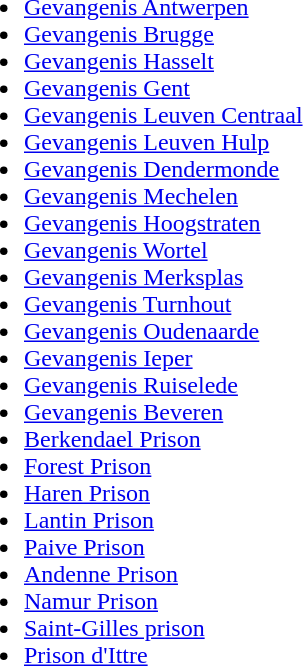<table border="0" cellpadding="10">
<tr valign="top">
<td><br><ul><li><a href='#'>Gevangenis Antwerpen</a></li><li><a href='#'>Gevangenis Brugge</a></li><li><a href='#'>Gevangenis Hasselt</a></li><li><a href='#'>Gevangenis Gent</a></li><li><a href='#'>Gevangenis Leuven Centraal</a></li><li><a href='#'>Gevangenis Leuven Hulp</a></li><li><a href='#'>Gevangenis Dendermonde</a></li><li><a href='#'>Gevangenis Mechelen</a></li><li><a href='#'>Gevangenis Hoogstraten</a></li><li><a href='#'>Gevangenis Wortel</a></li><li><a href='#'>Gevangenis Merksplas</a></li><li><a href='#'>Gevangenis Turnhout</a></li><li><a href='#'>Gevangenis Oudenaarde</a></li><li><a href='#'>Gevangenis Ieper</a></li><li><a href='#'>Gevangenis Ruiselede</a></li><li><a href='#'>Gevangenis Beveren</a></li><li><a href='#'>Berkendael Prison</a></li><li><a href='#'>Forest Prison</a></li><li><a href='#'>Haren Prison</a></li><li><a href='#'>Lantin Prison</a></li><li><a href='#'>Paive Prison</a></li><li><a href='#'>Andenne Prison</a></li><li><a href='#'>Namur Prison</a></li><li><a href='#'>Saint-Gilles prison</a></li><li><a href='#'>Prison d'Ittre</a></li></ul></td>
</tr>
</table>
